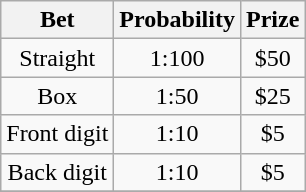<table class="wikitable">
<tr>
<th>Bet</th>
<th>Probability</th>
<th>Prize</th>
</tr>
<tr align="center">
<td>Straight</td>
<td>1:100</td>
<td colspan="2">$50</td>
</tr>
<tr align="center">
<td>Box</td>
<td>1:50</td>
<td>$25</td>
</tr>
<tr align="center">
<td>Front digit</td>
<td>1:10</td>
<td>$5</td>
</tr>
<tr align="center">
<td>Back digit</td>
<td>1:10</td>
<td colspan="2">$5</td>
</tr>
<tr align="center">
</tr>
</table>
